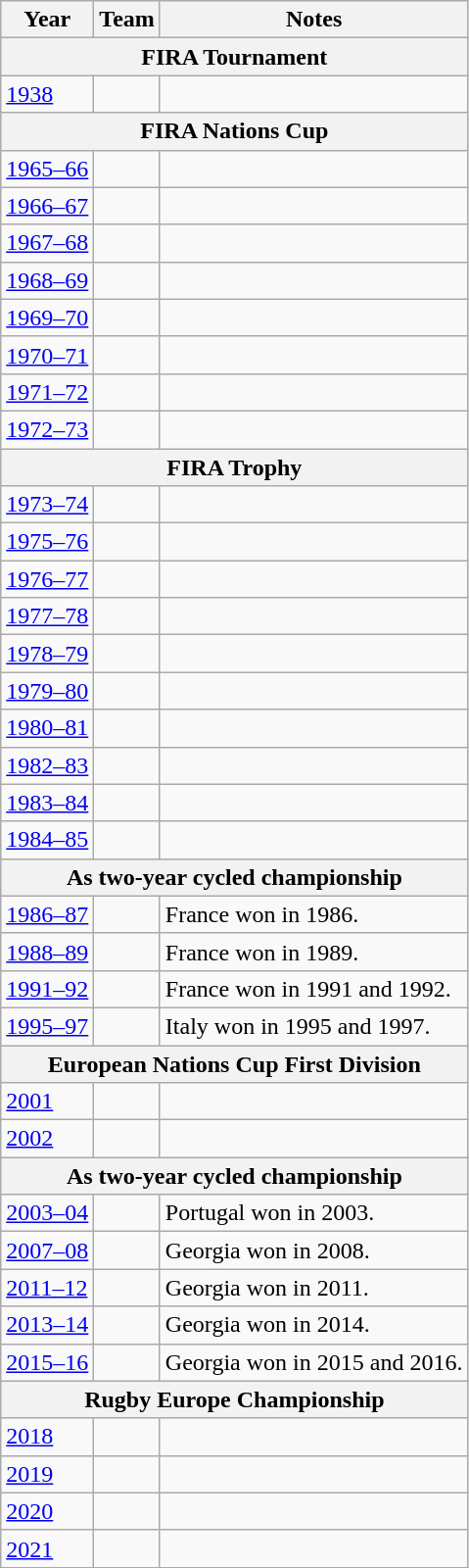<table class="wikitable sortable">
<tr>
<th>Year</th>
<th>Team</th>
<th>Notes</th>
</tr>
<tr>
<th colspan=3>FIRA Tournament</th>
</tr>
<tr>
<td><a href='#'>1938</a></td>
<td></td>
<td></td>
</tr>
<tr>
<th colspan=3>FIRA Nations Cup</th>
</tr>
<tr>
<td><a href='#'>1965–66</a></td>
<td></td>
<td></td>
</tr>
<tr>
<td><a href='#'>1966–67</a></td>
<td></td>
<td></td>
</tr>
<tr>
<td><a href='#'>1967–68</a></td>
<td></td>
<td></td>
</tr>
<tr>
<td><a href='#'>1968–69</a></td>
<td></td>
<td></td>
</tr>
<tr>
<td><a href='#'>1969–70</a></td>
<td></td>
<td></td>
</tr>
<tr>
<td><a href='#'>1970–71</a></td>
<td></td>
<td></td>
</tr>
<tr>
<td><a href='#'>1971–72</a></td>
<td></td>
<td></td>
</tr>
<tr>
<td><a href='#'>1972–73</a></td>
<td></td>
<td></td>
</tr>
<tr>
<th colspan=3>FIRA Trophy</th>
</tr>
<tr>
<td><a href='#'>1973–74</a></td>
<td></td>
<td></td>
</tr>
<tr>
<td><a href='#'>1975–76</a></td>
<td></td>
<td></td>
</tr>
<tr>
<td><a href='#'>1976–77</a></td>
<td></td>
<td></td>
</tr>
<tr>
<td><a href='#'>1977–78</a></td>
<td></td>
<td></td>
</tr>
<tr>
<td><a href='#'>1978–79</a></td>
<td></td>
<td></td>
</tr>
<tr>
<td><a href='#'>1979–80</a></td>
<td></td>
<td></td>
</tr>
<tr>
<td><a href='#'>1980–81</a></td>
<td></td>
<td></td>
</tr>
<tr>
<td><a href='#'>1982–83</a></td>
<td></td>
<td></td>
</tr>
<tr>
<td><a href='#'>1983–84</a></td>
<td></td>
<td></td>
</tr>
<tr>
<td><a href='#'>1984–85</a></td>
<td></td>
<td></td>
</tr>
<tr>
<th colspan=3>As two-year cycled championship</th>
</tr>
<tr>
<td><a href='#'>1986–87</a></td>
<td></td>
<td>France won in 1986.</td>
</tr>
<tr>
<td><a href='#'>1988–89</a></td>
<td></td>
<td>France won in 1989.</td>
</tr>
<tr>
<td><a href='#'>1991–92</a></td>
<td></td>
<td>France won in 1991 and 1992.</td>
</tr>
<tr>
<td><a href='#'>1995–97</a></td>
<td></td>
<td>Italy won in 1995 and 1997.</td>
</tr>
<tr>
<th colspan=3>European Nations Cup First Division</th>
</tr>
<tr>
<td><a href='#'>2001</a></td>
<td></td>
<td></td>
</tr>
<tr>
<td><a href='#'>2002</a></td>
<td></td>
<td></td>
</tr>
<tr>
<th colspan=3>As two-year cycled championship</th>
</tr>
<tr>
<td><a href='#'>2003–04</a></td>
<td></td>
<td>Portugal won in 2003.</td>
</tr>
<tr>
<td><a href='#'>2007–08</a></td>
<td></td>
<td>Georgia won in 2008.</td>
</tr>
<tr>
<td><a href='#'>2011–12</a></td>
<td></td>
<td>Georgia won in 2011.</td>
</tr>
<tr>
<td><a href='#'>2013–14</a></td>
<td></td>
<td>Georgia won in 2014.</td>
</tr>
<tr>
<td><a href='#'>2015–16</a></td>
<td></td>
<td>Georgia won in 2015 and 2016.</td>
</tr>
<tr>
<th colspan=3>Rugby Europe Championship</th>
</tr>
<tr>
<td><a href='#'>2018</a></td>
<td></td>
<td></td>
</tr>
<tr>
<td><a href='#'>2019</a></td>
<td></td>
<td></td>
</tr>
<tr>
<td><a href='#'>2020</a></td>
<td></td>
<td></td>
</tr>
<tr>
<td><a href='#'>2021</a></td>
<td></td>
<td></td>
</tr>
</table>
